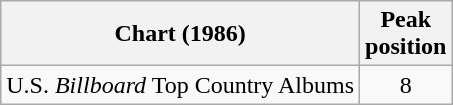<table class="wikitable">
<tr>
<th>Chart (1986)</th>
<th>Peak<br>position</th>
</tr>
<tr>
<td>U.S. <em>Billboard</em> Top Country Albums</td>
<td align="center">8</td>
</tr>
</table>
